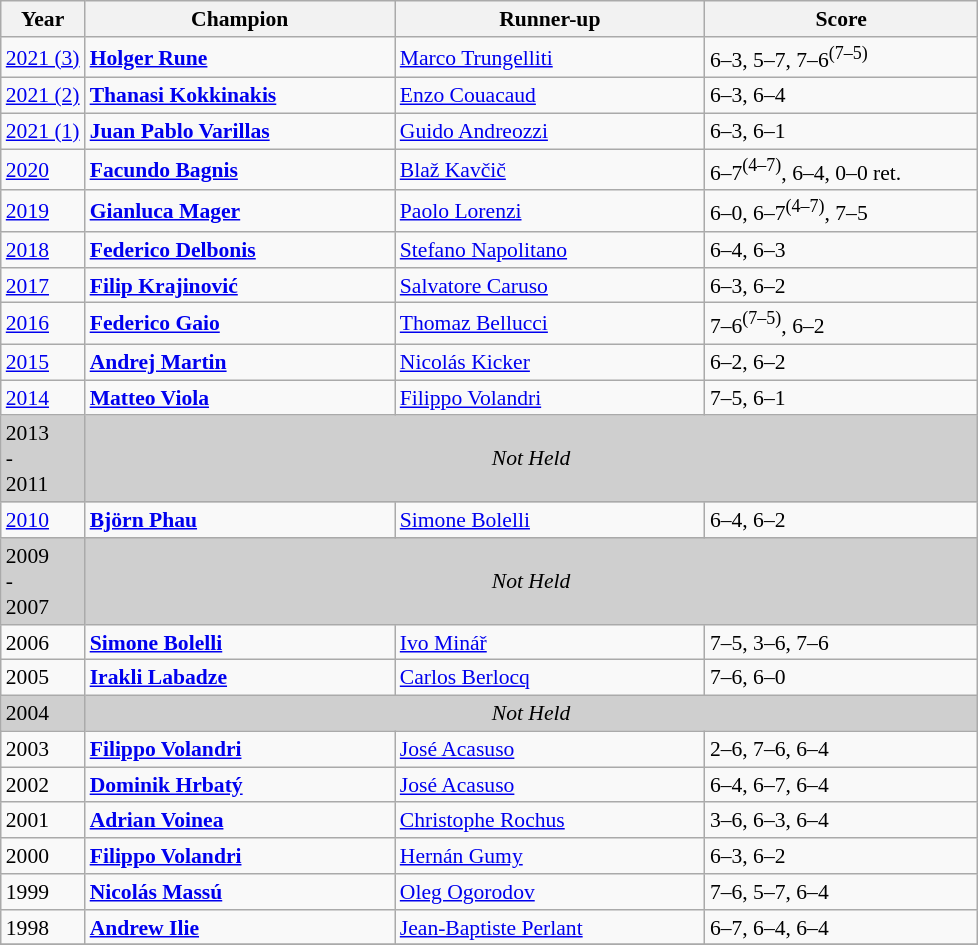<table class="wikitable" style="font-size:90%">
<tr>
<th>Year</th>
<th width="200">Champion</th>
<th width="200">Runner-up</th>
<th width="175">Score</th>
</tr>
<tr>
<td><a href='#'>2021 (3)</a></td>
<td> <strong><a href='#'>Holger Rune</a></strong></td>
<td> <a href='#'>Marco Trungelliti</a></td>
<td>6–3, 5–7, 7–6<sup>(7–5)</sup></td>
</tr>
<tr>
<td><a href='#'>2021 (2)</a></td>
<td> <strong><a href='#'>Thanasi Kokkinakis</a></strong></td>
<td> <a href='#'>Enzo Couacaud</a></td>
<td>6–3, 6–4</td>
</tr>
<tr>
<td><a href='#'>2021 (1)</a></td>
<td> <strong><a href='#'>Juan Pablo Varillas</a></strong></td>
<td> <a href='#'>Guido Andreozzi</a></td>
<td>6–3, 6–1</td>
</tr>
<tr>
<td><a href='#'>2020</a></td>
<td> <strong><a href='#'>Facundo Bagnis</a></strong></td>
<td> <a href='#'>Blaž Kavčič</a></td>
<td>6–7<sup>(4–7)</sup>, 6–4, 0–0 ret.</td>
</tr>
<tr>
<td><a href='#'>2019</a></td>
<td> <strong><a href='#'>Gianluca Mager</a></strong></td>
<td> <a href='#'>Paolo Lorenzi</a></td>
<td>6–0, 6–7<sup>(4–7)</sup>, 7–5</td>
</tr>
<tr>
<td><a href='#'>2018</a></td>
<td> <strong><a href='#'>Federico Delbonis</a></strong></td>
<td> <a href='#'>Stefano Napolitano</a></td>
<td>6–4, 6–3</td>
</tr>
<tr>
<td><a href='#'>2017</a></td>
<td> <strong><a href='#'>Filip Krajinović</a></strong></td>
<td> <a href='#'>Salvatore Caruso</a></td>
<td>6–3, 6–2</td>
</tr>
<tr>
<td><a href='#'>2016</a></td>
<td> <strong><a href='#'>Federico Gaio</a></strong></td>
<td> <a href='#'>Thomaz Bellucci</a></td>
<td>7–6<sup>(7–5)</sup>, 6–2</td>
</tr>
<tr>
<td><a href='#'>2015</a></td>
<td> <strong><a href='#'>Andrej Martin</a></strong></td>
<td> <a href='#'>Nicolás Kicker</a></td>
<td>6–2, 6–2</td>
</tr>
<tr>
<td><a href='#'>2014</a></td>
<td> <strong><a href='#'>Matteo Viola</a></strong></td>
<td> <a href='#'>Filippo Volandri</a></td>
<td>7–5, 6–1</td>
</tr>
<tr>
<td style="background:#cfcfcf">2013<br>-<br>2011</td>
<td colspan=3 align=center style="background:#cfcfcf"><em>Not Held</em></td>
</tr>
<tr>
<td><a href='#'>2010</a></td>
<td> <strong><a href='#'>Björn Phau</a></strong></td>
<td> <a href='#'>Simone Bolelli</a></td>
<td>6–4, 6–2</td>
</tr>
<tr>
<td style="background:#cfcfcf">2009<br>-<br>2007</td>
<td colspan=3 align=center style="background:#cfcfcf"><em>Not Held</em></td>
</tr>
<tr>
<td>2006</td>
<td> <strong><a href='#'>Simone Bolelli</a></strong></td>
<td> <a href='#'>Ivo Minář</a></td>
<td>7–5, 3–6, 7–6</td>
</tr>
<tr>
<td>2005</td>
<td> <strong><a href='#'>Irakli Labadze</a></strong></td>
<td> <a href='#'>Carlos Berlocq</a></td>
<td>7–6, 6–0</td>
</tr>
<tr>
<td style="background:#cfcfcf">2004</td>
<td colspan=3 align=center style="background:#cfcfcf"><em>Not Held</em></td>
</tr>
<tr>
<td>2003</td>
<td> <strong><a href='#'>Filippo Volandri</a></strong></td>
<td> <a href='#'>José Acasuso</a></td>
<td>2–6, 7–6, 6–4</td>
</tr>
<tr>
<td>2002</td>
<td> <strong><a href='#'>Dominik Hrbatý</a></strong></td>
<td> <a href='#'>José Acasuso</a></td>
<td>6–4, 6–7, 6–4</td>
</tr>
<tr>
<td>2001</td>
<td> <strong><a href='#'>Adrian Voinea</a></strong></td>
<td> <a href='#'>Christophe Rochus</a></td>
<td>3–6, 6–3, 6–4</td>
</tr>
<tr>
<td>2000</td>
<td> <strong><a href='#'>Filippo Volandri</a></strong></td>
<td> <a href='#'>Hernán Gumy</a></td>
<td>6–3, 6–2</td>
</tr>
<tr>
<td>1999</td>
<td> <strong><a href='#'>Nicolás Massú</a></strong></td>
<td> <a href='#'>Oleg Ogorodov</a></td>
<td>7–6, 5–7, 6–4</td>
</tr>
<tr>
<td>1998</td>
<td> <strong><a href='#'>Andrew Ilie</a></strong></td>
<td> <a href='#'>Jean-Baptiste Perlant</a></td>
<td>6–7, 6–4, 6–4</td>
</tr>
<tr>
</tr>
</table>
